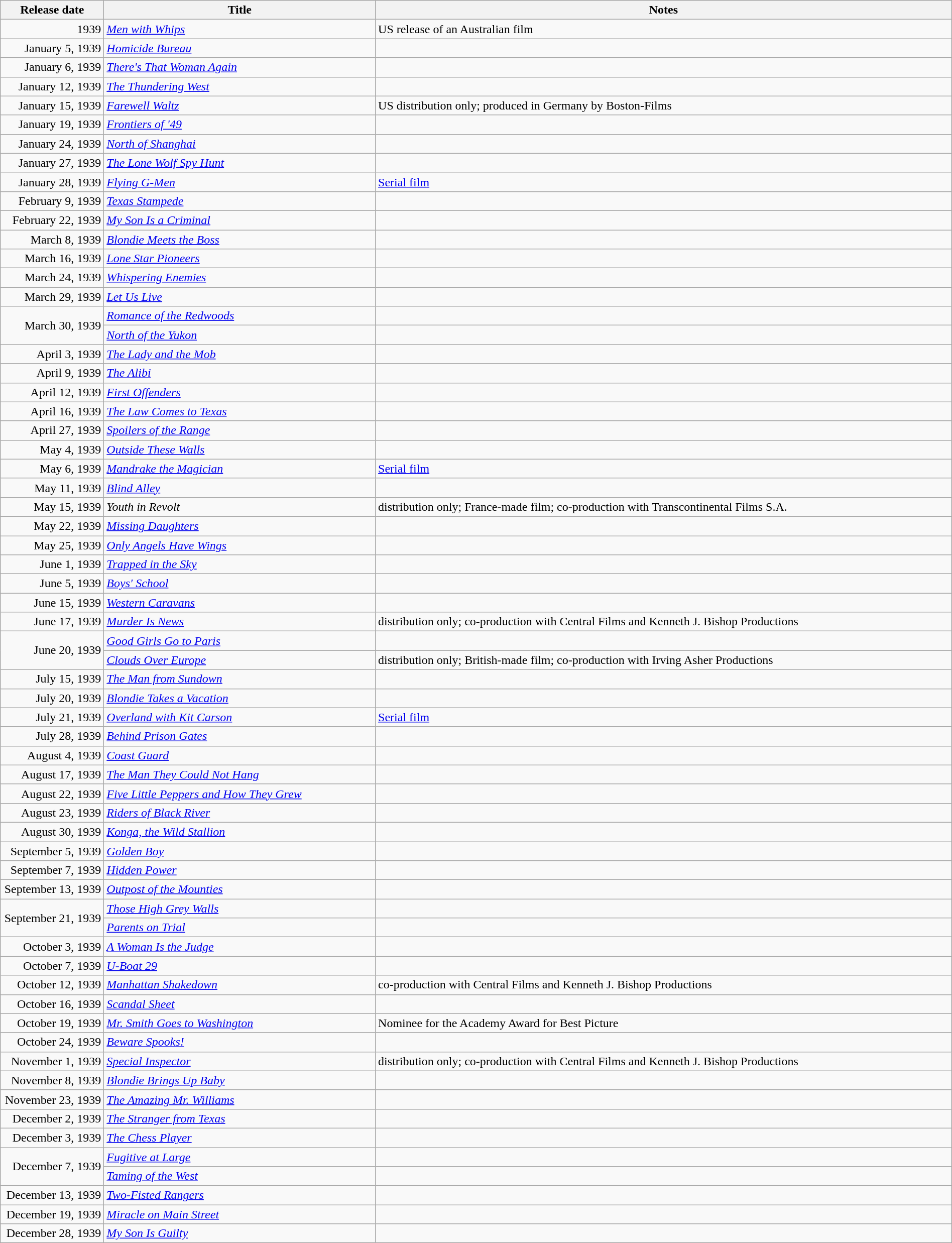<table class="wikitable sortable" style="width:100%;">
<tr>
<th scope="col" style="width:130px;">Release date</th>
<th>Title</th>
<th>Notes</th>
</tr>
<tr>
<td style="text-align:right;">1939</td>
<td><em><a href='#'>Men with Whips</a></em></td>
<td>US release of an Australian film</td>
</tr>
<tr>
<td style="text-align:right;">January 5, 1939</td>
<td><em><a href='#'>Homicide Bureau</a></em></td>
<td></td>
</tr>
<tr>
<td style="text-align:right;">January 6, 1939</td>
<td><em><a href='#'>There's That Woman Again</a></em></td>
<td></td>
</tr>
<tr>
<td style="text-align:right;">January 12, 1939</td>
<td><em><a href='#'>The Thundering West</a></em></td>
<td></td>
</tr>
<tr>
<td style="text-align:right;">January 15, 1939</td>
<td><em><a href='#'>Farewell Waltz</a></em></td>
<td>US distribution only; produced in Germany by Boston-Films</td>
</tr>
<tr>
<td style="text-align:right;">January 19, 1939</td>
<td><em><a href='#'>Frontiers of '49</a></em></td>
<td></td>
</tr>
<tr>
<td style="text-align:right;">January 24, 1939</td>
<td><em><a href='#'>North of Shanghai</a></em></td>
<td></td>
</tr>
<tr>
<td style="text-align:right;">January 27, 1939</td>
<td><em><a href='#'>The Lone Wolf Spy Hunt</a></em></td>
<td></td>
</tr>
<tr>
<td style="text-align:right;">January 28, 1939</td>
<td><em><a href='#'>Flying G-Men</a></em></td>
<td><a href='#'>Serial film</a></td>
</tr>
<tr>
<td style="text-align:right;">February 9, 1939</td>
<td><em><a href='#'>Texas Stampede</a></em></td>
<td></td>
</tr>
<tr>
<td style="text-align:right;">February 22, 1939</td>
<td><em><a href='#'>My Son Is a Criminal</a></em></td>
<td></td>
</tr>
<tr>
<td style="text-align:right;">March 8, 1939</td>
<td><em><a href='#'>Blondie Meets the Boss</a></em></td>
<td></td>
</tr>
<tr>
<td style="text-align:right;">March 16, 1939</td>
<td><em><a href='#'>Lone Star Pioneers</a></em></td>
<td></td>
</tr>
<tr>
<td style="text-align:right;">March 24, 1939</td>
<td><em><a href='#'>Whispering Enemies</a></em></td>
<td></td>
</tr>
<tr>
<td style="text-align:right;">March 29, 1939</td>
<td><em><a href='#'>Let Us Live</a></em></td>
<td></td>
</tr>
<tr>
<td style="text-align:right;" rowspan="2">March 30, 1939</td>
<td><em><a href='#'>Romance of the Redwoods</a></em></td>
<td></td>
</tr>
<tr>
<td><em><a href='#'>North of the Yukon</a></em></td>
<td></td>
</tr>
<tr>
<td style="text-align:right;">April 3, 1939</td>
<td><em><a href='#'>The Lady and the Mob</a></em></td>
<td></td>
</tr>
<tr>
<td style="text-align:right;">April 9, 1939</td>
<td><em><a href='#'>The Alibi</a></em></td>
<td></td>
</tr>
<tr>
<td style="text-align:right;">April 12, 1939</td>
<td><em><a href='#'>First Offenders</a></em></td>
<td></td>
</tr>
<tr>
<td style="text-align:right;">April 16, 1939</td>
<td><em><a href='#'>The Law Comes to Texas</a></em></td>
<td></td>
</tr>
<tr>
<td style="text-align:right;">April 27, 1939</td>
<td><em><a href='#'>Spoilers of the Range</a></em></td>
<td></td>
</tr>
<tr>
<td style="text-align:right;">May 4, 1939</td>
<td><em><a href='#'>Outside These Walls</a></em></td>
<td></td>
</tr>
<tr>
<td style="text-align:right;">May 6, 1939</td>
<td><em><a href='#'>Mandrake the Magician</a></em></td>
<td><a href='#'>Serial film</a></td>
</tr>
<tr>
<td style="text-align:right;">May 11, 1939</td>
<td><em><a href='#'>Blind Alley</a></em></td>
<td></td>
</tr>
<tr>
<td style="text-align:right;">May 15, 1939</td>
<td><em>Youth in Revolt</em></td>
<td>distribution only; France-made film; co-production with Transcontinental Films S.A.</td>
</tr>
<tr>
<td style="text-align:right;">May 22, 1939</td>
<td><em><a href='#'>Missing Daughters</a></em></td>
<td></td>
</tr>
<tr>
<td style="text-align:right;">May 25, 1939</td>
<td><em><a href='#'>Only Angels Have Wings</a></em></td>
<td></td>
</tr>
<tr>
<td style="text-align:right;">June 1, 1939</td>
<td><em><a href='#'>Trapped in the Sky</a></em></td>
<td></td>
</tr>
<tr>
<td style="text-align:right;">June 5, 1939</td>
<td><em><a href='#'>Boys' School</a></em></td>
<td></td>
</tr>
<tr>
<td style="text-align:right;">June 15, 1939</td>
<td><em><a href='#'>Western Caravans</a></em></td>
<td></td>
</tr>
<tr>
<td style="text-align:right;">June 17, 1939</td>
<td><em><a href='#'>Murder Is News</a></em></td>
<td>distribution only; co-production with Central Films and Kenneth J. Bishop Productions</td>
</tr>
<tr>
<td style="text-align:right;" rowspan="2">June 20, 1939</td>
<td><em><a href='#'>Good Girls Go to Paris</a></em></td>
<td></td>
</tr>
<tr>
<td><em><a href='#'>Clouds Over Europe</a></em></td>
<td>distribution only; British-made film; co-production with Irving Asher Productions</td>
</tr>
<tr>
<td style="text-align:right;">July 15, 1939</td>
<td><em><a href='#'>The Man from Sundown</a></em></td>
<td></td>
</tr>
<tr>
<td style="text-align:right;">July 20, 1939</td>
<td><em><a href='#'>Blondie Takes a Vacation</a></em></td>
<td></td>
</tr>
<tr>
<td style="text-align:right;">July 21, 1939</td>
<td><em><a href='#'>Overland with Kit Carson</a></em></td>
<td><a href='#'>Serial film</a></td>
</tr>
<tr>
<td style="text-align:right;">July 28, 1939</td>
<td><em><a href='#'>Behind Prison Gates</a></em></td>
<td></td>
</tr>
<tr>
<td style="text-align:right;">August 4, 1939</td>
<td><em><a href='#'>Coast Guard</a></em></td>
<td></td>
</tr>
<tr>
<td style="text-align:right;">August 17, 1939</td>
<td><em><a href='#'>The Man They Could Not Hang</a></em></td>
<td></td>
</tr>
<tr>
<td style="text-align:right;">August 22, 1939</td>
<td><em><a href='#'>Five Little Peppers and How They Grew</a></em></td>
<td></td>
</tr>
<tr>
<td style="text-align:right;">August 23, 1939</td>
<td><em><a href='#'>Riders of Black River</a></em></td>
<td></td>
</tr>
<tr>
<td style="text-align:right;">August 30, 1939</td>
<td><em><a href='#'>Konga, the Wild Stallion</a></em></td>
<td></td>
</tr>
<tr>
<td style="text-align:right;">September 5, 1939</td>
<td><em><a href='#'>Golden Boy</a></em></td>
<td></td>
</tr>
<tr>
<td style="text-align:right;">September 7, 1939</td>
<td><em><a href='#'>Hidden Power</a></em></td>
<td></td>
</tr>
<tr>
<td style="text-align:right;">September 13, 1939</td>
<td><em><a href='#'>Outpost of the Mounties</a></em></td>
<td></td>
</tr>
<tr>
<td style="text-align:right;" rowspan="2">September 21, 1939</td>
<td><em><a href='#'>Those High Grey Walls</a></em></td>
<td></td>
</tr>
<tr>
<td><em><a href='#'>Parents on Trial</a></em></td>
<td></td>
</tr>
<tr>
<td style="text-align:right;">October 3, 1939</td>
<td><em><a href='#'>A Woman Is the Judge</a></em></td>
<td></td>
</tr>
<tr>
<td style="text-align:right;">October 7, 1939</td>
<td><em><a href='#'>U-Boat 29</a></em></td>
<td></td>
</tr>
<tr>
<td style="text-align:right;">October 12, 1939</td>
<td><em><a href='#'>Manhattan Shakedown</a></em></td>
<td>co-production with Central Films and Kenneth J. Bishop Productions</td>
</tr>
<tr>
<td style="text-align:right;">October 16, 1939</td>
<td><em><a href='#'>Scandal Sheet</a></em></td>
<td></td>
</tr>
<tr>
<td style="text-align:right;">October 19, 1939</td>
<td><em><a href='#'>Mr. Smith Goes to Washington</a></em></td>
<td>Nominee for the Academy Award for Best Picture</td>
</tr>
<tr>
<td style="text-align:right;">October 24, 1939</td>
<td><em><a href='#'>Beware Spooks!</a></em></td>
<td></td>
</tr>
<tr>
<td style="text-align:right;">November 1, 1939</td>
<td><em><a href='#'>Special Inspector</a></em></td>
<td>distribution only; co-production with Central Films and Kenneth J. Bishop Productions</td>
</tr>
<tr>
<td style="text-align:right;">November 8, 1939</td>
<td><em><a href='#'>Blondie Brings Up Baby</a></em></td>
<td></td>
</tr>
<tr>
<td style="text-align:right;">November 23, 1939</td>
<td><em><a href='#'>The Amazing Mr. Williams</a></em></td>
<td></td>
</tr>
<tr>
<td style="text-align:right;">December 2, 1939</td>
<td><em><a href='#'>The Stranger from Texas</a></em></td>
<td></td>
</tr>
<tr>
<td style="text-align:right;">December 3, 1939</td>
<td><em><a href='#'>The Chess Player</a></em></td>
<td></td>
</tr>
<tr>
<td style="text-align:right;" rowspan="2">December 7, 1939</td>
<td><em><a href='#'>Fugitive at Large</a></em></td>
<td></td>
</tr>
<tr>
<td><em><a href='#'>Taming of the West</a></em></td>
<td></td>
</tr>
<tr>
<td style="text-align:right;">December 13, 1939</td>
<td><em><a href='#'>Two-Fisted Rangers</a></em></td>
<td></td>
</tr>
<tr>
<td style="text-align:right;">December 19, 1939</td>
<td><em><a href='#'>Miracle on Main Street</a></em></td>
<td></td>
</tr>
<tr>
<td style="text-align:right;">December 28, 1939</td>
<td><em><a href='#'>My Son Is Guilty</a></em></td>
<td></td>
</tr>
</table>
